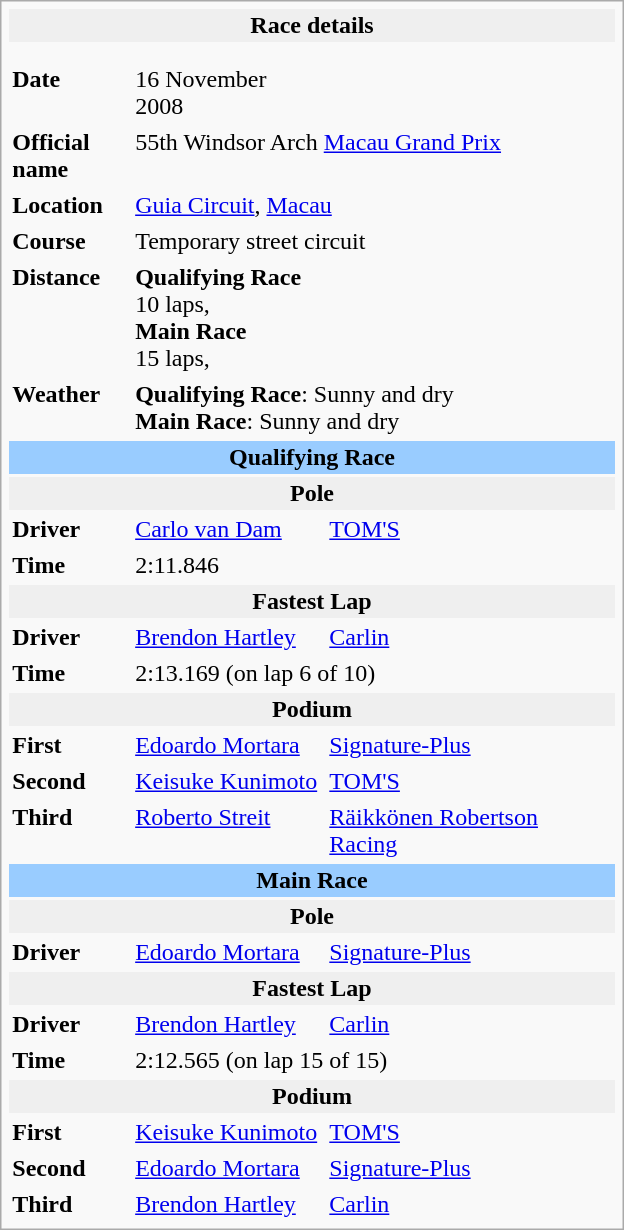<table class="infobox" align="right" cellpadding="2" style="float:right; width: 26em; ">
<tr>
<th colspan="3" style="background:#efefef;">Race details</th>
</tr>
<tr>
<td colspan="3" style="text-align:center;"></td>
</tr>
<tr>
<td colspan="3" style="text-align:center;"></td>
</tr>
<tr>
<td style="width: 20%;"><strong>Date</strong></td>
<td>16 November 2008</td>
</tr>
<tr>
<td><strong>Official name</strong></td>
<td colspan=2>55th Windsor Arch <a href='#'>Macau Grand Prix</a></td>
</tr>
<tr>
<td><strong>Location</strong></td>
<td colspan=2><a href='#'>Guia Circuit</a>, <a href='#'>Macau</a></td>
</tr>
<tr>
<td><strong>Course</strong></td>
<td colspan=2>Temporary street circuit<br></td>
</tr>
<tr>
<td><strong>Distance</strong></td>
<td colspan=2><strong>Qualifying Race</strong><br>10 laps, <br><strong>Main Race</strong><br>15 laps, </td>
</tr>
<tr>
<td><strong>Weather</strong></td>
<td colspan=2><strong>Qualifying Race</strong>: Sunny and dry<br><strong>Main Race</strong>: Sunny and dry</td>
</tr>
<tr>
<td colspan="3" style="text-align:center; background-color:#99ccff"><strong>Qualifying Race</strong></td>
</tr>
<tr>
<th colspan="3" style="background:#efefef;">Pole</th>
</tr>
<tr>
<td><strong>Driver</strong></td>
<td> <a href='#'>Carlo van Dam</a></td>
<td><a href='#'>TOM'S</a></td>
</tr>
<tr>
<td><strong>Time</strong></td>
<td colspan=2>2:11.846</td>
</tr>
<tr>
<th colspan="3" style="background:#efefef;">Fastest Lap</th>
</tr>
<tr>
<td><strong>Driver</strong></td>
<td> <a href='#'>Brendon Hartley</a></td>
<td><a href='#'>Carlin</a></td>
</tr>
<tr>
<td><strong>Time</strong></td>
<td colspan=2>2:13.169 (on lap 6 of 10)</td>
</tr>
<tr>
<th colspan="3" style="background:#efefef;">Podium</th>
</tr>
<tr>
<td><strong>First</strong></td>
<td> <a href='#'>Edoardo Mortara</a></td>
<td><a href='#'>Signature-Plus</a></td>
</tr>
<tr>
<td><strong>Second</strong></td>
<td> <a href='#'>Keisuke Kunimoto</a></td>
<td><a href='#'>TOM'S</a></td>
</tr>
<tr>
<td><strong>Third</strong></td>
<td> <a href='#'>Roberto Streit</a></td>
<td><a href='#'>Räikkönen Robertson Racing</a></td>
</tr>
<tr>
<td colspan="3" style="text-align:center; background-color:#99ccff"><strong>Main Race</strong></td>
</tr>
<tr>
<th colspan="3" style="background:#efefef;">Pole</th>
</tr>
<tr>
<td><strong>Driver</strong></td>
<td> <a href='#'>Edoardo Mortara</a></td>
<td><a href='#'>Signature-Plus</a></td>
</tr>
<tr>
<th colspan="3" style="background:#efefef;">Fastest Lap</th>
</tr>
<tr>
<td><strong>Driver</strong></td>
<td> <a href='#'>Brendon Hartley</a></td>
<td><a href='#'>Carlin</a></td>
</tr>
<tr>
<td><strong>Time</strong></td>
<td colspan=2>2:12.565 (on lap 15 of 15)</td>
</tr>
<tr>
<th colspan="3" style="background:#efefef;">Podium</th>
</tr>
<tr>
<td><strong>First</strong></td>
<td> <a href='#'>Keisuke Kunimoto</a></td>
<td><a href='#'>TOM'S</a></td>
</tr>
<tr>
<td><strong>Second</strong></td>
<td> <a href='#'>Edoardo Mortara</a></td>
<td><a href='#'>Signature-Plus</a></td>
</tr>
<tr>
<td><strong>Third</strong></td>
<td> <a href='#'>Brendon Hartley</a></td>
<td><a href='#'>Carlin</a></td>
</tr>
</table>
